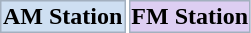<table>
<tr>
<td style="border: 1px solid #a3b0bf; cellpadding="2"; margin: auto" bgcolor="#cedff2"><strong>AM Station</strong></td>
<td style="border: 1px solid #a3b0bf; cellpadding="2"; margin: auto" bgcolor="#ddcef2"><strong>FM Station</strong></td>
</tr>
</table>
